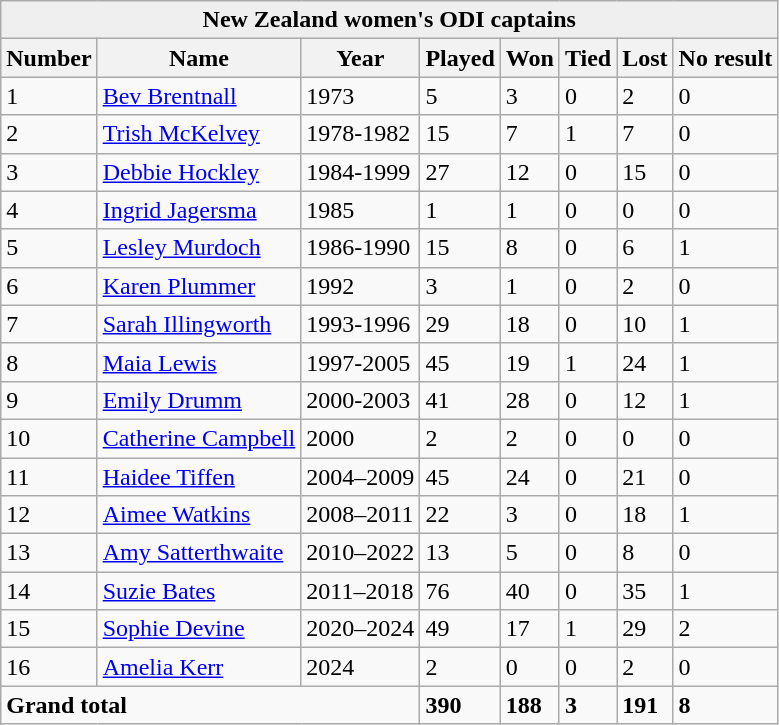<table class="wikitable">
<tr>
<th style="background:#efefef;" colspan="8">New Zealand women's ODI captains</th>
</tr>
<tr style="background:#efefef;">
<th>Number</th>
<th>Name</th>
<th>Year</th>
<th>Played</th>
<th>Won</th>
<th>Tied</th>
<th>Lost</th>
<th>No result</th>
</tr>
<tr>
<td>1</td>
<td><a href='#'>Bev Brentnall</a></td>
<td>1973</td>
<td>5</td>
<td>3</td>
<td>0</td>
<td>2</td>
<td>0</td>
</tr>
<tr>
<td>2</td>
<td><a href='#'>Trish McKelvey</a></td>
<td>1978-1982</td>
<td>15</td>
<td>7</td>
<td>1</td>
<td>7</td>
<td>0</td>
</tr>
<tr>
<td>3</td>
<td><a href='#'>Debbie Hockley</a></td>
<td>1984-1999</td>
<td>27</td>
<td>12</td>
<td>0</td>
<td>15</td>
<td>0</td>
</tr>
<tr>
<td>4</td>
<td><a href='#'>Ingrid Jagersma</a></td>
<td>1985</td>
<td>1</td>
<td>1</td>
<td>0</td>
<td>0</td>
<td>0</td>
</tr>
<tr>
<td>5</td>
<td><a href='#'>Lesley Murdoch</a></td>
<td>1986-1990</td>
<td>15</td>
<td>8</td>
<td>0</td>
<td>6</td>
<td>1</td>
</tr>
<tr>
<td>6</td>
<td><a href='#'>Karen Plummer</a></td>
<td>1992</td>
<td>3</td>
<td>1</td>
<td>0</td>
<td>2</td>
<td>0</td>
</tr>
<tr>
<td>7</td>
<td><a href='#'>Sarah Illingworth</a></td>
<td>1993-1996</td>
<td>29</td>
<td>18</td>
<td>0</td>
<td>10</td>
<td>1</td>
</tr>
<tr>
<td>8</td>
<td><a href='#'>Maia Lewis</a></td>
<td>1997-2005</td>
<td>45</td>
<td>19</td>
<td>1</td>
<td>24</td>
<td>1</td>
</tr>
<tr>
<td>9</td>
<td><a href='#'>Emily Drumm</a></td>
<td>2000-2003</td>
<td>41</td>
<td>28</td>
<td>0</td>
<td>12</td>
<td>1</td>
</tr>
<tr>
<td>10</td>
<td><a href='#'>Catherine Campbell</a></td>
<td>2000</td>
<td>2</td>
<td>2</td>
<td>0</td>
<td>0</td>
<td>0</td>
</tr>
<tr>
<td>11</td>
<td><a href='#'>Haidee Tiffen</a></td>
<td>2004–2009</td>
<td>45</td>
<td>24</td>
<td>0</td>
<td>21</td>
<td>0</td>
</tr>
<tr>
<td>12</td>
<td><a href='#'>Aimee Watkins</a></td>
<td>2008–2011</td>
<td>22</td>
<td>3</td>
<td>0</td>
<td>18</td>
<td>1</td>
</tr>
<tr>
<td>13</td>
<td><a href='#'>Amy Satterthwaite</a></td>
<td>2010–2022</td>
<td>13</td>
<td>5</td>
<td>0</td>
<td>8</td>
<td>0</td>
</tr>
<tr>
<td>14</td>
<td><a href='#'>Suzie Bates</a></td>
<td>2011–2018</td>
<td>76</td>
<td>40</td>
<td>0</td>
<td>35</td>
<td>1</td>
</tr>
<tr>
<td>15</td>
<td><a href='#'>Sophie Devine</a></td>
<td>2020–2024</td>
<td>49</td>
<td>17</td>
<td>1</td>
<td>29</td>
<td>2</td>
</tr>
<tr>
<td>16</td>
<td><a href='#'>Amelia Kerr</a></td>
<td>2024</td>
<td>2</td>
<td>0</td>
<td>0</td>
<td>2</td>
<td>0</td>
</tr>
<tr>
<td colspan=3><strong>Grand total</strong></td>
<td><strong>390</strong></td>
<td><strong>188</strong></td>
<td><strong>3</strong></td>
<td><strong>191</strong></td>
<td><strong>8</strong></td>
</tr>
</table>
